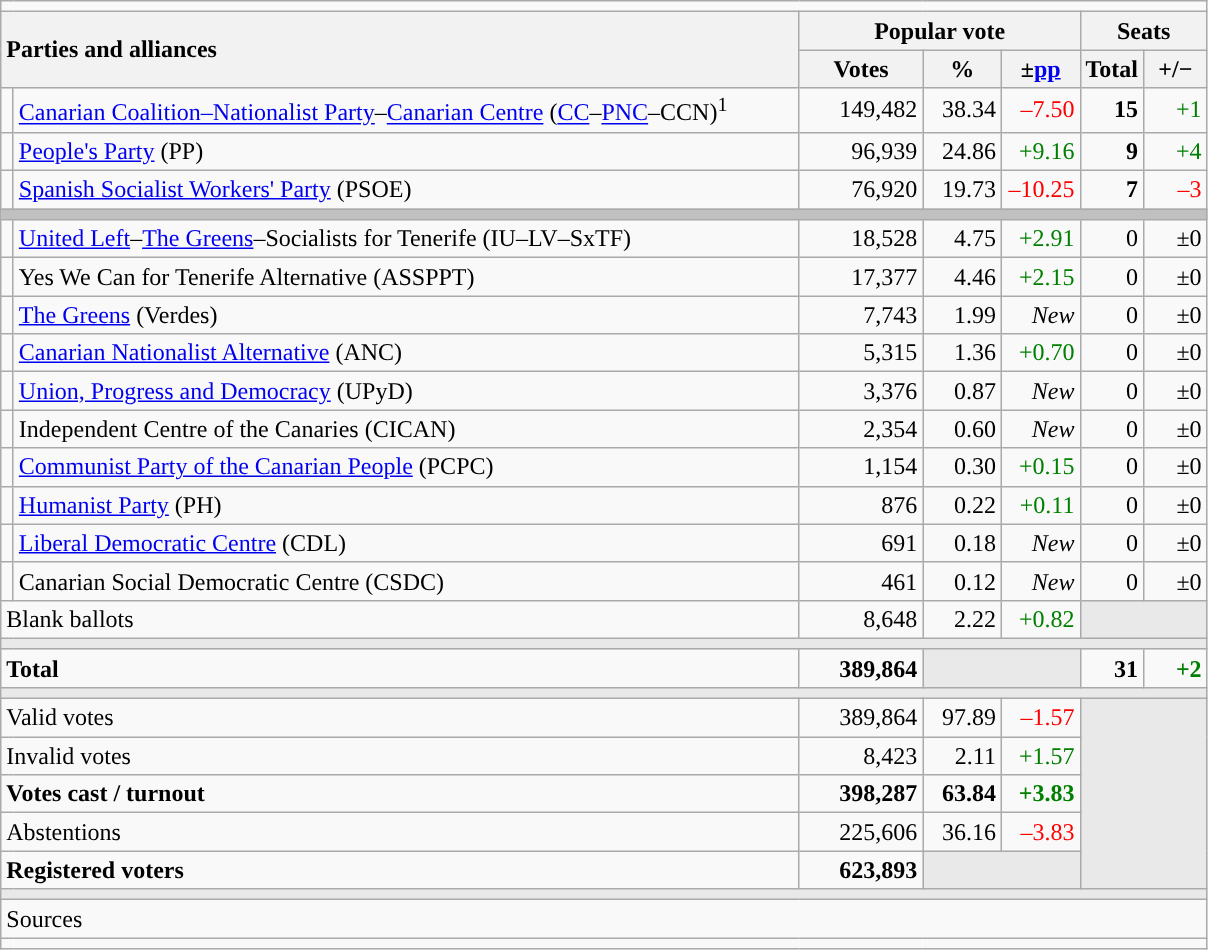<table class="wikitable" style="text-align:right;">
<tr>
<td colspan="7"></td>
</tr>
<tr>
<th style="text-align:left;" rowspan="2" colspan="2" width="525">Parties and alliances</th>
<th colspan="3">Popular vote</th>
<th colspan="2">Seats</th>
</tr>
<tr>
<th width="75">Votes</th>
<th width="45">%</th>
<th width="45">±<a href='#'>pp</a></th>
<th width="35">Total</th>
<th width="35">+/−</th>
</tr>
<tr>
<td width="1" style="color:inherit;background:"></td>
<td align="left"><a href='#'>Canarian Coalition–Nationalist Party</a>–<a href='#'>Canarian Centre</a> (<a href='#'>CC</a>–<a href='#'>PNC</a>–CCN)<sup>1</sup></td>
<td>149,482</td>
<td>38.34</td>
<td style="color:red;">–7.50</td>
<td><strong>15</strong></td>
<td style="color:green;">+1</td>
</tr>
<tr>
<td style="color:inherit;background:"></td>
<td align="left"><a href='#'>People's Party</a> (PP)</td>
<td>96,939</td>
<td>24.86</td>
<td style="color:green;">+9.16</td>
<td><strong>9</strong></td>
<td style="color:green;">+4</td>
</tr>
<tr>
<td style="color:inherit;background:"></td>
<td align="left"><a href='#'>Spanish Socialist Workers' Party</a> (PSOE)</td>
<td>76,920</td>
<td>19.73</td>
<td style="color:red;">–10.25</td>
<td><strong>7</strong></td>
<td style="color:red;">–3</td>
</tr>
<tr>
<td colspan="7" bgcolor="#C0C0C0"></td>
</tr>
<tr>
<td style="color:inherit;background:"></td>
<td align="left"><a href='#'>United Left</a>–<a href='#'>The Greens</a>–Socialists for Tenerife (IU–LV–SxTF)</td>
<td>18,528</td>
<td>4.75</td>
<td style="color:green;">+2.91</td>
<td>0</td>
<td>±0</td>
</tr>
<tr>
<td style="color:inherit;background:"></td>
<td align="left">Yes We Can for Tenerife Alternative (ASSPPT)</td>
<td>17,377</td>
<td>4.46</td>
<td style="color:green;">+2.15</td>
<td>0</td>
<td>±0</td>
</tr>
<tr>
<td style="color:inherit;background:"></td>
<td align="left"><a href='#'>The Greens</a> (Verdes)</td>
<td>7,743</td>
<td>1.99</td>
<td><em>New</em></td>
<td>0</td>
<td>±0</td>
</tr>
<tr>
<td style="color:inherit;background:"></td>
<td align="left"><a href='#'>Canarian Nationalist Alternative</a> (ANC)</td>
<td>5,315</td>
<td>1.36</td>
<td style="color:green;">+0.70</td>
<td>0</td>
<td>±0</td>
</tr>
<tr>
<td style="color:inherit;background:"></td>
<td align="left"><a href='#'>Union, Progress and Democracy</a> (UPyD)</td>
<td>3,376</td>
<td>0.87</td>
<td><em>New</em></td>
<td>0</td>
<td>±0</td>
</tr>
<tr>
<td style="color:inherit;background:"></td>
<td align="left">Independent Centre of the Canaries (CICAN)</td>
<td>2,354</td>
<td>0.60</td>
<td><em>New</em></td>
<td>0</td>
<td>±0</td>
</tr>
<tr>
<td style="color:inherit;background:"></td>
<td align="left"><a href='#'>Communist Party of the Canarian People</a> (PCPC)</td>
<td>1,154</td>
<td>0.30</td>
<td style="color:green;">+0.15</td>
<td>0</td>
<td>±0</td>
</tr>
<tr>
<td style="color:inherit;background:"></td>
<td align="left"><a href='#'>Humanist Party</a> (PH)</td>
<td>876</td>
<td>0.22</td>
<td style="color:green;">+0.11</td>
<td>0</td>
<td>±0</td>
</tr>
<tr>
<td style="color:inherit;background:"></td>
<td align="left"><a href='#'>Liberal Democratic Centre</a> (CDL)</td>
<td>691</td>
<td>0.18</td>
<td><em>New</em></td>
<td>0</td>
<td>±0</td>
</tr>
<tr>
<td style="color:inherit;background:"></td>
<td align="left">Canarian Social Democratic Centre (CSDC)</td>
<td>461</td>
<td>0.12</td>
<td><em>New</em></td>
<td>0</td>
<td>±0</td>
</tr>
<tr>
<td align="left" colspan="2">Blank ballots</td>
<td>8,648</td>
<td>2.22</td>
<td style="color:green;">+0.82</td>
<td bgcolor="#E9E9E9" colspan="2"></td>
</tr>
<tr>
<td colspan="7" bgcolor="#E9E9E9"></td>
</tr>
<tr style="font-weight:bold;">
<td align="left" colspan="2">Total</td>
<td>389,864</td>
<td bgcolor="#E9E9E9" colspan="2"></td>
<td>31</td>
<td style="color:green;">+2</td>
</tr>
<tr>
<td colspan="7" bgcolor="#E9E9E9"></td>
</tr>
<tr>
<td align="left" colspan="2">Valid votes</td>
<td>389,864</td>
<td>97.89</td>
<td style="color:red;">–1.57</td>
<td bgcolor="#E9E9E9" colspan="2" rowspan="5"></td>
</tr>
<tr>
<td align="left" colspan="2">Invalid votes</td>
<td>8,423</td>
<td>2.11</td>
<td style="color:green;">+1.57</td>
</tr>
<tr style="font-weight:bold;">
<td align="left" colspan="2">Votes cast / turnout</td>
<td>398,287</td>
<td>63.84</td>
<td style="color:green;">+3.83</td>
</tr>
<tr>
<td align="left" colspan="2">Abstentions</td>
<td>225,606</td>
<td>36.16</td>
<td style="color:red;">–3.83</td>
</tr>
<tr style="font-weight:bold;">
<td align="left" colspan="2">Registered voters</td>
<td>623,893</td>
<td bgcolor="#E9E9E9" colspan="2"></td>
</tr>
<tr>
<td colspan="7" bgcolor="#E9E9E9"></td>
</tr>
<tr>
<td align="left" colspan="7">Sources</td>
</tr>
<tr>
<td colspan="7" style="text-align:left; max-width:790px;"></td>
</tr>
</table>
